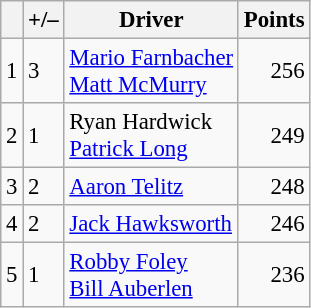<table class="wikitable" style="font-size: 95%;">
<tr>
<th scope="col"></th>
<th scope="col">+/–</th>
<th scope="col">Driver</th>
<th scope="col">Points</th>
</tr>
<tr>
<td align=center>1</td>
<td align="left"> 3</td>
<td> <a href='#'>Mario Farnbacher</a><br> <a href='#'>Matt McMurry</a></td>
<td align=right>256</td>
</tr>
<tr>
<td align=center>2</td>
<td align="left"> 1</td>
<td> Ryan Hardwick<br> <a href='#'>Patrick Long</a></td>
<td align=right>249</td>
</tr>
<tr>
<td align=center>3</td>
<td align="left"> 2</td>
<td> <a href='#'>Aaron Telitz</a></td>
<td align=right>248</td>
</tr>
<tr>
<td align=center>4</td>
<td align="left"> 2</td>
<td> <a href='#'>Jack Hawksworth</a></td>
<td align=right>246</td>
</tr>
<tr>
<td align=center>5</td>
<td align="left"> 1</td>
<td> <a href='#'>Robby Foley</a><br> <a href='#'>Bill Auberlen</a></td>
<td align=right>236</td>
</tr>
</table>
